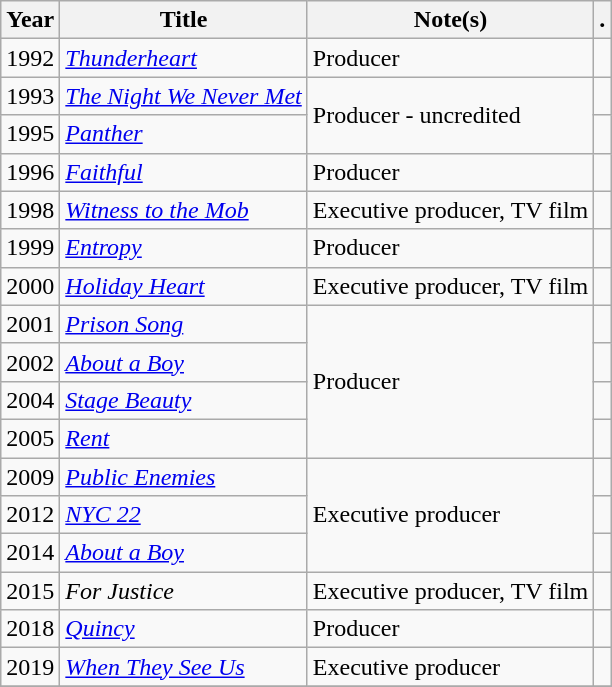<table class="wikitable plainrowheaders sortable" style="margin-right: 0;">
<tr>
<th scope="col">Year</th>
<th scope="col">Title</th>
<th scope="col" class="unsortable">Note(s)</th>
<th class="unsortable">.</th>
</tr>
<tr>
<td>1992</td>
<td><em><a href='#'>Thunderheart</a></em></td>
<td>Producer</td>
<td style="text-align:center;"></td>
</tr>
<tr>
<td>1993</td>
<td><em><a href='#'>The Night We Never Met</a></em></td>
<td rowspan="2">Producer - uncredited</td>
<td style="text-align:center;"></td>
</tr>
<tr>
<td>1995</td>
<td><a href='#'><em>Panther</em></a></td>
<td style="text-align:center;"></td>
</tr>
<tr>
<td>1996</td>
<td><a href='#'><em>Faithful</em></a></td>
<td>Producer</td>
<td style="text-align:center;"></td>
</tr>
<tr>
<td>1998</td>
<td><em><a href='#'>Witness to the Mob</a></em></td>
<td>Executive producer, TV film</td>
<td style="text-align:center;"></td>
</tr>
<tr>
<td>1999</td>
<td><a href='#'><em>Entropy</em></a></td>
<td>Producer</td>
<td style="text-align:center;"></td>
</tr>
<tr>
<td>2000</td>
<td><em><a href='#'>Holiday Heart</a></em></td>
<td>Executive producer, TV film</td>
<td></td>
</tr>
<tr>
<td>2001</td>
<td><em><a href='#'>Prison Song</a></em></td>
<td rowspan="4">Producer</td>
<td style="text-align:center;"></td>
</tr>
<tr>
<td>2002</td>
<td><a href='#'><em>About a Boy</em></a></td>
<td style="text-align:center;"></td>
</tr>
<tr>
<td>2004</td>
<td><em><a href='#'>Stage Beauty</a></em></td>
<td style="text-align:center;"></td>
</tr>
<tr>
<td>2005</td>
<td><a href='#'><em>Rent</em></a></td>
<td style="text-align:center;"></td>
</tr>
<tr>
<td>2009</td>
<td><a href='#'><em>Public Enemies</em></a></td>
<td rowspan="3">Executive producer</td>
<td style="text-align:center;"></td>
</tr>
<tr>
<td>2012</td>
<td><em><a href='#'>NYC 22</a></em></td>
<td style="text-align:center;"></td>
</tr>
<tr>
<td>2014</td>
<td><em><a href='#'>About a Boy</a></em></td>
<td style="text-align:center;"></td>
</tr>
<tr>
<td>2015</td>
<td><em>For Justice</em></td>
<td>Executive producer, TV film</td>
<td style="text-align:center;"></td>
</tr>
<tr>
<td>2018</td>
<td><em><a href='#'>Quincy</a></em></td>
<td>Producer</td>
<td style="text-align:center;"></td>
</tr>
<tr>
<td>2019</td>
<td><em><a href='#'>When They See Us</a></em></td>
<td>Executive producer</td>
<td style="text-align:center;"></td>
</tr>
<tr>
</tr>
</table>
